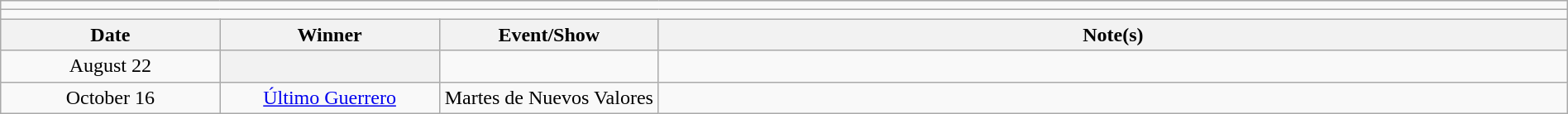<table class="wikitable" style="text-align:center; width:100%;">
<tr>
<td colspan="5"></td>
</tr>
<tr>
<td colspan="5"><strong></strong></td>
</tr>
<tr>
<th width=14%>Date</th>
<th width=14%>Winner</th>
<th width=14%>Event/Show</th>
<th width=58%>Note(s)</th>
</tr>
<tr>
<td>August 22</td>
<th></th>
<td></td>
<td align=left></td>
</tr>
<tr>
<td>October 16</td>
<td><a href='#'>Último Guerrero</a></td>
<td>Martes de Nuevos Valores</td>
<td></td>
</tr>
</table>
